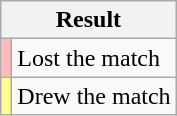<table class="wikitable">
<tr>
<th colspan="2">Result</th>
</tr>
<tr>
<th align="left" scope="row" style="background:#ffbbbb"></th>
<td align="left">Lost the match</td>
</tr>
<tr>
<th align="left" scope="row" style="background:#ffff90"></th>
<td align="left">Drew the match</td>
</tr>
</table>
